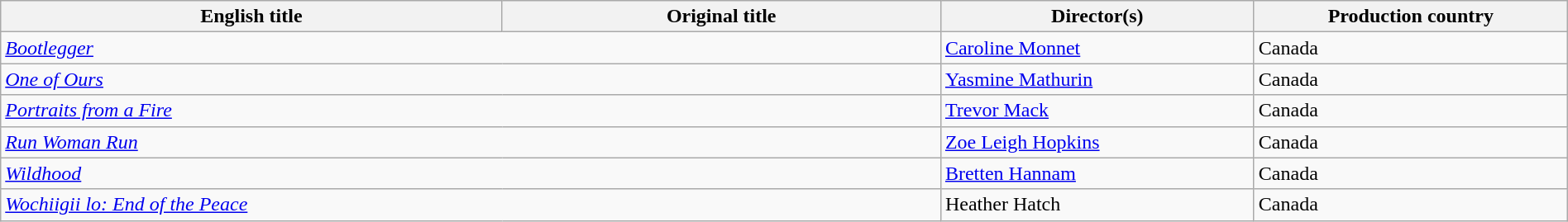<table class="wikitable" width=100%>
<tr>
<th scope="col" width="32%">English title</th>
<th scope="col" width="28%">Original title</th>
<th scope="col" width="20%">Director(s)</th>
<th scope="col" width="20%">Production country</th>
</tr>
<tr>
<td colspan=2><em><a href='#'>Bootlegger</a></em></td>
<td><a href='#'>Caroline Monnet</a></td>
<td>Canada</td>
</tr>
<tr>
<td colspan=2><em><a href='#'>One of Ours</a></em></td>
<td><a href='#'>Yasmine Mathurin</a></td>
<td>Canada</td>
</tr>
<tr>
<td colspan=2><em><a href='#'>Portraits from a Fire</a></em></td>
<td><a href='#'>Trevor Mack</a></td>
<td>Canada</td>
</tr>
<tr>
<td colspan=2><em><a href='#'>Run Woman Run</a></em></td>
<td><a href='#'>Zoe Leigh Hopkins</a></td>
<td>Canada</td>
</tr>
<tr>
<td colspan=2><em><a href='#'>Wildhood</a></em></td>
<td><a href='#'>Bretten Hannam</a></td>
<td>Canada</td>
</tr>
<tr>
<td colspan=2><em><a href='#'>Wochiigii lo: End of the Peace</a></em></td>
<td>Heather Hatch</td>
<td>Canada</td>
</tr>
</table>
